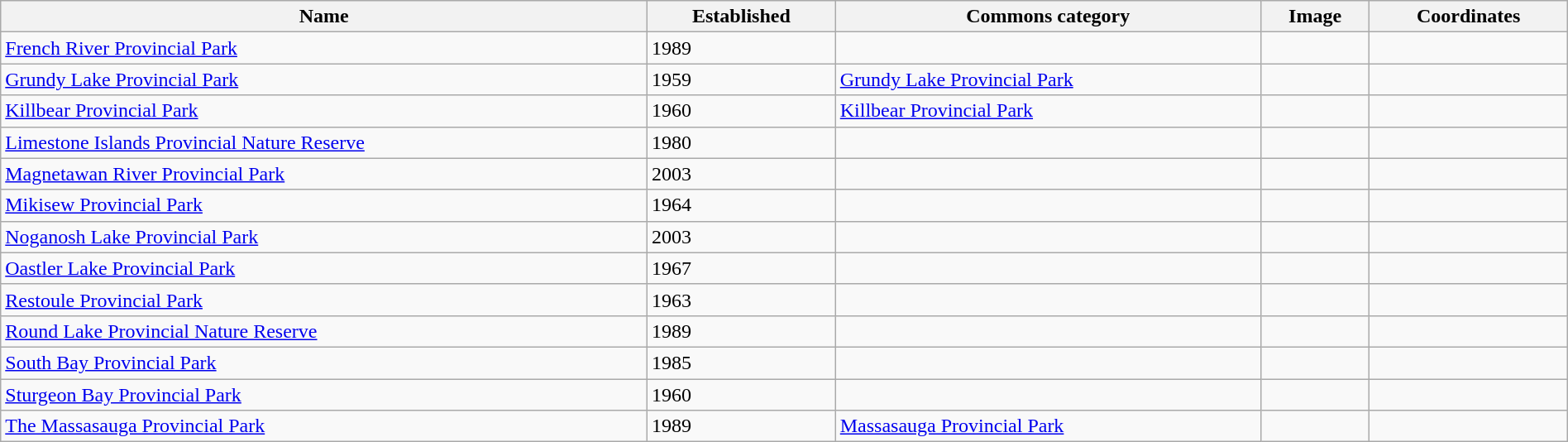<table class='wikitable sortable' style="width:100%">
<tr>
<th>Name</th>
<th>Established</th>
<th>Commons category</th>
<th>Image</th>
<th>Coordinates</th>
</tr>
<tr>
<td><a href='#'>French River Provincial Park</a></td>
<td>1989</td>
<td></td>
<td></td>
<td></td>
</tr>
<tr>
<td><a href='#'>Grundy Lake Provincial Park</a></td>
<td>1959</td>
<td><a href='#'>Grundy Lake Provincial Park</a></td>
<td></td>
<td></td>
</tr>
<tr>
<td><a href='#'>Killbear Provincial Park</a></td>
<td>1960</td>
<td><a href='#'>Killbear Provincial Park</a></td>
<td></td>
<td></td>
</tr>
<tr>
<td><a href='#'>Limestone Islands Provincial Nature Reserve</a></td>
<td>1980</td>
<td></td>
<td></td>
<td></td>
</tr>
<tr>
<td><a href='#'>Magnetawan River Provincial Park</a></td>
<td>2003</td>
<td></td>
<td></td>
<td></td>
</tr>
<tr>
<td><a href='#'>Mikisew Provincial Park</a></td>
<td>1964</td>
<td></td>
<td></td>
<td></td>
</tr>
<tr>
<td><a href='#'>Noganosh Lake Provincial Park</a></td>
<td>2003</td>
<td></td>
<td></td>
<td></td>
</tr>
<tr>
<td><a href='#'>Oastler Lake Provincial Park</a></td>
<td>1967</td>
<td></td>
<td></td>
<td></td>
</tr>
<tr>
<td><a href='#'>Restoule Provincial Park</a></td>
<td>1963</td>
<td></td>
<td></td>
<td></td>
</tr>
<tr>
<td><a href='#'>Round Lake Provincial Nature Reserve</a></td>
<td>1989</td>
<td></td>
<td></td>
<td></td>
</tr>
<tr>
<td><a href='#'>South Bay Provincial Park</a></td>
<td>1985</td>
<td></td>
<td></td>
<td></td>
</tr>
<tr>
<td><a href='#'>Sturgeon Bay Provincial Park</a></td>
<td>1960</td>
<td></td>
<td></td>
<td></td>
</tr>
<tr>
<td><a href='#'>The Massasauga Provincial Park</a></td>
<td>1989</td>
<td><a href='#'>Massasauga Provincial Park</a></td>
<td></td>
<td></td>
</tr>
</table>
